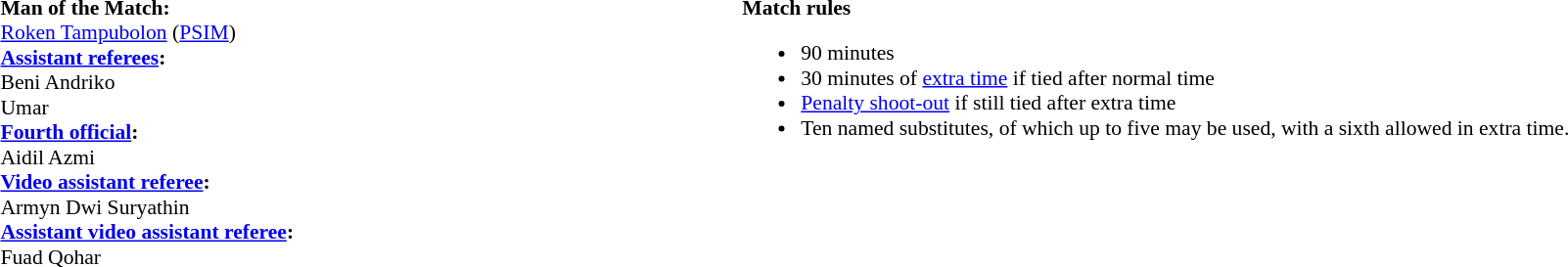<table style="width:100%; font-size:90%;">
<tr>
<td><br><strong>Man of the Match:</strong>
<br> <a href='#'>Roken Tampubolon</a> (<a href='#'>PSIM</a>)<br><strong><a href='#'>Assistant referees</a>:</strong>
<br> Beni Andriko
<br> Umar
<br><strong><a href='#'>Fourth official</a>:</strong>
<br> Aidil Azmi
<br><strong><a href='#'>Video assistant referee</a>:</strong>
<br> Armyn Dwi Suryathin
<br><strong><a href='#'>Assistant video assistant referee</a>:</strong>
<br> Fuad Qohar</td>
<td style="width:60%; vertical-align:top;"><br><strong>Match rules</strong><ul><li>90 minutes</li><li>30 minutes of <a href='#'>extra time</a> if tied after normal time</li><li><a href='#'>Penalty shoot-out</a> if still tied after extra time</li><li>Ten named substitutes, of which up to five may be used, with a sixth allowed in extra time.</li></ul></td>
</tr>
</table>
